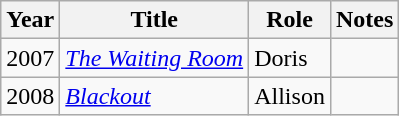<table class="wikitable">
<tr>
<th>Year</th>
<th>Title</th>
<th>Role</th>
<th>Notes</th>
</tr>
<tr>
<td>2007</td>
<td><em><a href='#'>The Waiting Room</a></em></td>
<td>Doris</td>
<td></td>
</tr>
<tr>
<td>2008</td>
<td><em><a href='#'>Blackout</a></em></td>
<td>Allison</td>
<td></td>
</tr>
</table>
